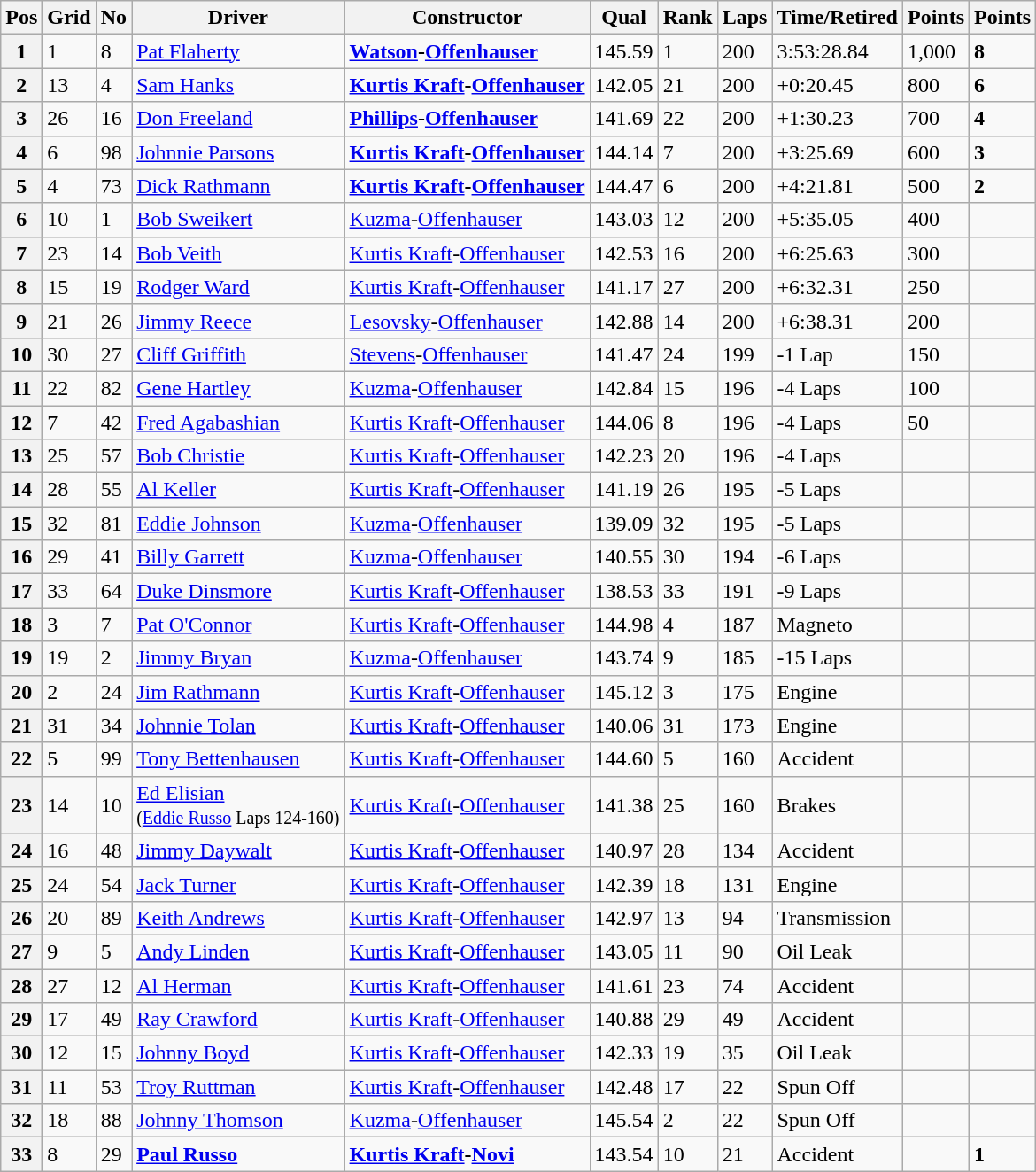<table class="wikitable">
<tr>
<th>Pos</th>
<th>Grid</th>
<th>No</th>
<th>Driver</th>
<th>Constructor</th>
<th>Qual</th>
<th>Rank</th>
<th>Laps</th>
<th>Time/Retired</th>
<th>Points</th>
<th> Points</th>
</tr>
<tr>
<th>1</th>
<td>1</td>
<td>8</td>
<td> <a href='#'>Pat Flaherty</a></td>
<td><strong><a href='#'>Watson</a>-<a href='#'>Offenhauser</a></strong></td>
<td>145.59</td>
<td>1</td>
<td>200</td>
<td>3:53:28.84</td>
<td>1,000</td>
<td><strong>8</strong></td>
</tr>
<tr>
<th>2</th>
<td>13</td>
<td>4</td>
<td> <a href='#'>Sam Hanks</a></td>
<td><strong><a href='#'>Kurtis Kraft</a>-<a href='#'>Offenhauser</a></strong></td>
<td>142.05</td>
<td>21</td>
<td>200</td>
<td>+0:20.45</td>
<td>800</td>
<td><strong>6</strong></td>
</tr>
<tr>
<th>3</th>
<td>26</td>
<td>16</td>
<td> <a href='#'>Don Freeland</a></td>
<td><strong><a href='#'>Phillips</a>-<a href='#'>Offenhauser</a></strong></td>
<td>141.69</td>
<td>22</td>
<td>200</td>
<td>+1:30.23</td>
<td>700</td>
<td><strong>4</strong></td>
</tr>
<tr>
<th>4</th>
<td>6</td>
<td>98</td>
<td> <a href='#'>Johnnie Parsons</a> <strong></strong></td>
<td><strong><a href='#'>Kurtis Kraft</a>-<a href='#'>Offenhauser</a></strong></td>
<td>144.14</td>
<td>7</td>
<td>200</td>
<td>+3:25.69</td>
<td>600</td>
<td><strong>3</strong></td>
</tr>
<tr>
<th>5</th>
<td>4</td>
<td>73</td>
<td> <a href='#'>Dick Rathmann</a></td>
<td><strong><a href='#'>Kurtis Kraft</a>-<a href='#'>Offenhauser</a></strong></td>
<td>144.47</td>
<td>6</td>
<td>200</td>
<td>+4:21.81</td>
<td>500</td>
<td><strong>2</strong></td>
</tr>
<tr>
<th>6</th>
<td>10</td>
<td>1</td>
<td> <a href='#'>Bob Sweikert</a> <strong></strong></td>
<td><a href='#'>Kuzma</a>-<a href='#'>Offenhauser</a></td>
<td>143.03</td>
<td>12</td>
<td>200</td>
<td>+5:35.05</td>
<td>400</td>
<td></td>
</tr>
<tr>
<th>7</th>
<td>23</td>
<td>14</td>
<td> <a href='#'>Bob Veith</a> <strong></strong></td>
<td><a href='#'>Kurtis Kraft</a>-<a href='#'>Offenhauser</a></td>
<td>142.53</td>
<td>16</td>
<td>200</td>
<td>+6:25.63</td>
<td>300</td>
<td></td>
</tr>
<tr>
<th>8</th>
<td>15</td>
<td>19</td>
<td> <a href='#'>Rodger Ward</a></td>
<td><a href='#'>Kurtis Kraft</a>-<a href='#'>Offenhauser</a></td>
<td>141.17</td>
<td>27</td>
<td>200</td>
<td>+6:32.31</td>
<td>250</td>
<td></td>
</tr>
<tr>
<th>9</th>
<td>21</td>
<td>26</td>
<td> <a href='#'>Jimmy Reece</a></td>
<td><a href='#'>Lesovsky</a>-<a href='#'>Offenhauser</a></td>
<td>142.88</td>
<td>14</td>
<td>200</td>
<td>+6:38.31</td>
<td>200</td>
<td></td>
</tr>
<tr>
<th>10</th>
<td>30</td>
<td>27</td>
<td> <a href='#'>Cliff Griffith</a></td>
<td><a href='#'>Stevens</a>-<a href='#'>Offenhauser</a></td>
<td>141.47</td>
<td>24</td>
<td>199</td>
<td>-1 Lap</td>
<td>150</td>
<td></td>
</tr>
<tr>
<th>11</th>
<td>22</td>
<td>82</td>
<td> <a href='#'>Gene Hartley</a></td>
<td><a href='#'>Kuzma</a>-<a href='#'>Offenhauser</a></td>
<td>142.84</td>
<td>15</td>
<td>196</td>
<td>-4 Laps</td>
<td>100</td>
<td></td>
</tr>
<tr>
<th>12</th>
<td>7</td>
<td>42</td>
<td> <a href='#'>Fred Agabashian</a></td>
<td><a href='#'>Kurtis Kraft</a>-<a href='#'>Offenhauser</a></td>
<td>144.06</td>
<td>8</td>
<td>196</td>
<td>-4 Laps</td>
<td>50</td>
<td></td>
</tr>
<tr>
<th>13</th>
<td>25</td>
<td>57</td>
<td> <a href='#'>Bob Christie</a> <strong></strong></td>
<td><a href='#'>Kurtis Kraft</a>-<a href='#'>Offenhauser</a></td>
<td>142.23</td>
<td>20</td>
<td>196</td>
<td>-4 Laps</td>
<td></td>
<td></td>
</tr>
<tr>
<th>14</th>
<td>28</td>
<td>55</td>
<td> <a href='#'>Al Keller</a></td>
<td><a href='#'>Kurtis Kraft</a>-<a href='#'>Offenhauser</a></td>
<td>141.19</td>
<td>26</td>
<td>195</td>
<td>-5 Laps</td>
<td></td>
<td></td>
</tr>
<tr>
<th>15</th>
<td>32</td>
<td>81</td>
<td> <a href='#'>Eddie Johnson</a></td>
<td><a href='#'>Kuzma</a>-<a href='#'>Offenhauser</a></td>
<td>139.09</td>
<td>32</td>
<td>195</td>
<td>-5 Laps</td>
<td></td>
<td></td>
</tr>
<tr>
<th>16</th>
<td>29</td>
<td>41</td>
<td> <a href='#'>Billy Garrett</a> <strong></strong></td>
<td><a href='#'>Kuzma</a>-<a href='#'>Offenhauser</a></td>
<td>140.55</td>
<td>30</td>
<td>194</td>
<td>-6 Laps</td>
<td></td>
<td></td>
</tr>
<tr>
<th>17</th>
<td>33</td>
<td>64</td>
<td> <a href='#'>Duke Dinsmore</a></td>
<td><a href='#'>Kurtis Kraft</a>-<a href='#'>Offenhauser</a></td>
<td>138.53</td>
<td>33</td>
<td>191</td>
<td>-9 Laps</td>
<td></td>
<td></td>
</tr>
<tr>
<th>18</th>
<td>3</td>
<td>7</td>
<td> <a href='#'>Pat O'Connor</a></td>
<td><a href='#'>Kurtis Kraft</a>-<a href='#'>Offenhauser</a></td>
<td>144.98</td>
<td>4</td>
<td>187</td>
<td>Magneto</td>
<td></td>
<td></td>
</tr>
<tr>
<th>19</th>
<td>19</td>
<td>2</td>
<td> <a href='#'>Jimmy Bryan</a></td>
<td><a href='#'>Kuzma</a>-<a href='#'>Offenhauser</a></td>
<td>143.74</td>
<td>9</td>
<td>185</td>
<td>-15 Laps</td>
<td></td>
<td></td>
</tr>
<tr>
<th>20</th>
<td>2</td>
<td>24</td>
<td> <a href='#'>Jim Rathmann</a></td>
<td><a href='#'>Kurtis Kraft</a>-<a href='#'>Offenhauser</a></td>
<td>145.12</td>
<td>3</td>
<td>175</td>
<td>Engine</td>
<td></td>
<td></td>
</tr>
<tr>
<th>21</th>
<td>31</td>
<td>34</td>
<td> <a href='#'>Johnnie Tolan</a> <strong></strong></td>
<td><a href='#'>Kurtis Kraft</a>-<a href='#'>Offenhauser</a></td>
<td>140.06</td>
<td>31</td>
<td>173</td>
<td>Engine</td>
<td></td>
<td></td>
</tr>
<tr>
<th>22</th>
<td>5</td>
<td>99</td>
<td> <a href='#'>Tony Bettenhausen</a></td>
<td><a href='#'>Kurtis Kraft</a>-<a href='#'>Offenhauser</a></td>
<td>144.60</td>
<td>5</td>
<td>160</td>
<td>Accident</td>
<td></td>
<td></td>
</tr>
<tr>
<th>23</th>
<td>14</td>
<td>10</td>
<td> <a href='#'>Ed Elisian</a><br><small>(<a href='#'>Eddie Russo</a> Laps 124-160)</small></td>
<td><a href='#'>Kurtis Kraft</a>-<a href='#'>Offenhauser</a></td>
<td>141.38</td>
<td>25</td>
<td>160</td>
<td>Brakes</td>
<td></td>
<td></td>
</tr>
<tr>
<th>24</th>
<td>16</td>
<td>48</td>
<td> <a href='#'>Jimmy Daywalt</a></td>
<td><a href='#'>Kurtis Kraft</a>-<a href='#'>Offenhauser</a></td>
<td>140.97</td>
<td>28</td>
<td>134</td>
<td>Accident</td>
<td></td>
<td></td>
</tr>
<tr>
<th>25</th>
<td>24</td>
<td>54</td>
<td> <a href='#'>Jack Turner</a> <strong></strong></td>
<td><a href='#'>Kurtis Kraft</a>-<a href='#'>Offenhauser</a></td>
<td>142.39</td>
<td>18</td>
<td>131</td>
<td>Engine</td>
<td></td>
<td></td>
</tr>
<tr>
<th>26</th>
<td>20</td>
<td>89</td>
<td> <a href='#'>Keith Andrews</a></td>
<td><a href='#'>Kurtis Kraft</a>-<a href='#'>Offenhauser</a></td>
<td>142.97</td>
<td>13</td>
<td>94</td>
<td>Transmission</td>
<td></td>
<td></td>
</tr>
<tr>
<th>27</th>
<td>9</td>
<td>5</td>
<td> <a href='#'>Andy Linden</a></td>
<td><a href='#'>Kurtis Kraft</a>-<a href='#'>Offenhauser</a></td>
<td>143.05</td>
<td>11</td>
<td>90</td>
<td>Oil Leak</td>
<td></td>
<td></td>
</tr>
<tr>
<th>28</th>
<td>27</td>
<td>12</td>
<td> <a href='#'>Al Herman</a></td>
<td><a href='#'>Kurtis Kraft</a>-<a href='#'>Offenhauser</a></td>
<td>141.61</td>
<td>23</td>
<td>74</td>
<td>Accident</td>
<td></td>
<td></td>
</tr>
<tr>
<th>29</th>
<td>17</td>
<td>49</td>
<td> <a href='#'>Ray Crawford</a></td>
<td><a href='#'>Kurtis Kraft</a>-<a href='#'>Offenhauser</a></td>
<td>140.88</td>
<td>29</td>
<td>49</td>
<td>Accident</td>
<td></td>
<td></td>
</tr>
<tr>
<th>30</th>
<td>12</td>
<td>15</td>
<td> <a href='#'>Johnny Boyd</a></td>
<td><a href='#'>Kurtis Kraft</a>-<a href='#'>Offenhauser</a></td>
<td>142.33</td>
<td>19</td>
<td>35</td>
<td>Oil Leak</td>
<td></td>
<td></td>
</tr>
<tr>
<th>31</th>
<td>11</td>
<td>53</td>
<td> <a href='#'>Troy Ruttman</a> <strong></strong></td>
<td><a href='#'>Kurtis Kraft</a>-<a href='#'>Offenhauser</a></td>
<td>142.48</td>
<td>17</td>
<td>22</td>
<td>Spun Off</td>
<td></td>
<td></td>
</tr>
<tr>
<th>32</th>
<td>18</td>
<td>88</td>
<td> <a href='#'>Johnny Thomson</a></td>
<td><a href='#'>Kuzma</a>-<a href='#'>Offenhauser</a></td>
<td>145.54</td>
<td>2</td>
<td>22</td>
<td>Spun Off</td>
<td></td>
<td></td>
</tr>
<tr>
<th>33</th>
<td>8</td>
<td>29</td>
<td> <strong><a href='#'>Paul Russo</a></strong></td>
<td><strong><a href='#'>Kurtis Kraft</a>-<a href='#'>Novi</a></strong></td>
<td>143.54</td>
<td>10</td>
<td>21</td>
<td>Accident</td>
<td></td>
<td><strong>1</strong></td>
</tr>
</table>
